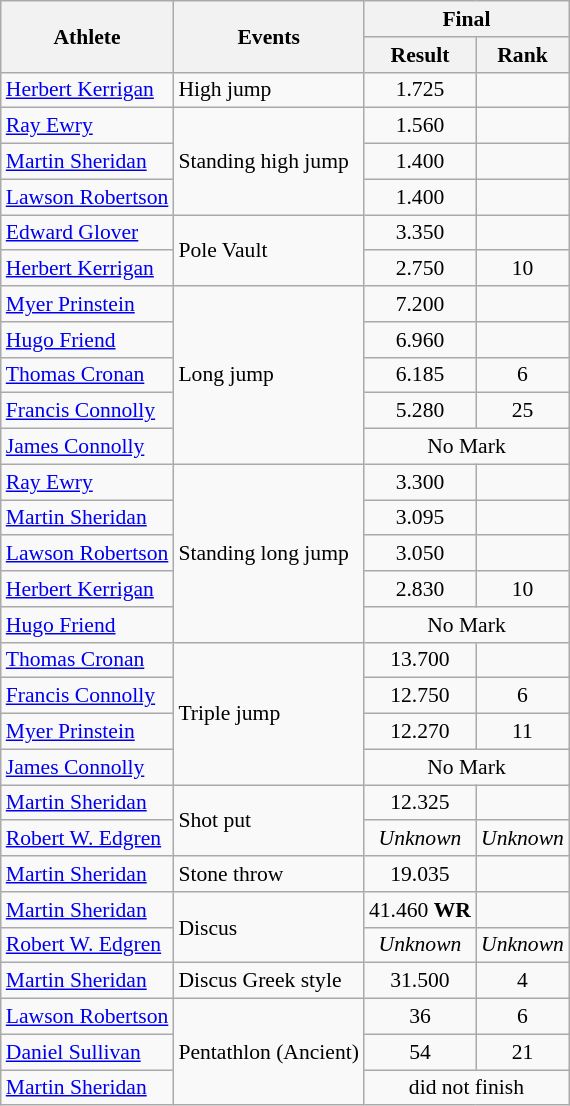<table class=wikitable style="font-size:90%">
<tr>
<th rowspan="2">Athlete</th>
<th rowspan="2">Events</th>
<th colspan="2">Final</th>
</tr>
<tr>
<th>Result</th>
<th>Rank</th>
</tr>
<tr>
<td><a href='#'>Herbert Kerrigan</a></td>
<td>High jump</td>
<td align="center">1.725</td>
<td align="center"></td>
</tr>
<tr>
<td><a href='#'>Ray Ewry</a></td>
<td rowspan=3>Standing high jump</td>
<td align="center">1.560</td>
<td align="center"></td>
</tr>
<tr>
<td><a href='#'>Martin Sheridan</a></td>
<td align="center">1.400</td>
<td align="center"></td>
</tr>
<tr>
<td><a href='#'>Lawson Robertson</a></td>
<td align="center">1.400</td>
<td align="center"></td>
</tr>
<tr>
<td><a href='#'>Edward Glover</a></td>
<td rowspan=2>Pole Vault</td>
<td align="center">3.350</td>
<td align="center"></td>
</tr>
<tr>
<td><a href='#'>Herbert Kerrigan</a></td>
<td align="center">2.750</td>
<td align="center">10</td>
</tr>
<tr>
<td><a href='#'>Myer Prinstein</a></td>
<td rowspan=5>Long jump</td>
<td align="center">7.200</td>
<td align="center"></td>
</tr>
<tr>
<td><a href='#'>Hugo Friend</a></td>
<td align="center">6.960</td>
<td align="center"></td>
</tr>
<tr>
<td><a href='#'>Thomas Cronan</a></td>
<td align="center">6.185</td>
<td align="center">6</td>
</tr>
<tr>
<td><a href='#'>Francis Connolly</a></td>
<td align="center">5.280</td>
<td align="center">25</td>
</tr>
<tr>
<td><a href='#'>James Connolly</a></td>
<td align="center" colspan=2>No Mark</td>
</tr>
<tr>
<td><a href='#'>Ray Ewry</a></td>
<td rowspan=5>Standing long jump</td>
<td align="center">3.300</td>
<td align="center"></td>
</tr>
<tr>
<td><a href='#'>Martin Sheridan</a></td>
<td align="center">3.095</td>
<td align="center"></td>
</tr>
<tr>
<td><a href='#'>Lawson Robertson</a></td>
<td align="center">3.050</td>
<td align="center"></td>
</tr>
<tr>
<td><a href='#'>Herbert Kerrigan</a></td>
<td align="center">2.830</td>
<td align="center">10</td>
</tr>
<tr>
<td><a href='#'>Hugo Friend</a></td>
<td align="center" colspan=2>No Mark</td>
</tr>
<tr>
<td><a href='#'>Thomas Cronan</a></td>
<td rowspan=4>Triple jump</td>
<td align="center">13.700</td>
<td align="center"></td>
</tr>
<tr>
<td><a href='#'>Francis Connolly</a></td>
<td align="center">12.750</td>
<td align="center">6</td>
</tr>
<tr>
<td><a href='#'>Myer Prinstein</a></td>
<td align="center">12.270</td>
<td align="center">11</td>
</tr>
<tr>
<td><a href='#'>James Connolly</a></td>
<td align="center" colspan=2>No Mark</td>
</tr>
<tr>
<td><a href='#'>Martin Sheridan</a></td>
<td rowspan=2>Shot put</td>
<td align="center">12.325</td>
<td align="center"></td>
</tr>
<tr>
<td><a href='#'>Robert W. Edgren</a></td>
<td align="center"><em>Unknown</em></td>
<td align="center"><em>Unknown</em></td>
</tr>
<tr>
<td><a href='#'>Martin Sheridan</a></td>
<td>Stone throw</td>
<td align="center">19.035</td>
<td align="center"></td>
</tr>
<tr>
<td><a href='#'>Martin Sheridan</a></td>
<td rowspan=2>Discus</td>
<td align="center">41.460 <strong>WR</strong></td>
<td align="center"></td>
</tr>
<tr>
<td><a href='#'>Robert W. Edgren</a></td>
<td align="center"><em>Unknown</em></td>
<td align="center"><em>Unknown</em></td>
</tr>
<tr>
<td><a href='#'>Martin Sheridan</a></td>
<td>Discus Greek style</td>
<td align="center">31.500</td>
<td align="center">4</td>
</tr>
<tr>
<td><a href='#'>Lawson Robertson</a></td>
<td rowspan=3>Pentathlon (Ancient)</td>
<td align="center">36</td>
<td align="center">6</td>
</tr>
<tr>
<td><a href='#'>Daniel Sullivan</a></td>
<td align="center">54</td>
<td align="center">21</td>
</tr>
<tr>
<td><a href='#'>Martin Sheridan</a></td>
<td align="center" colspan=2>did not finish</td>
</tr>
</table>
